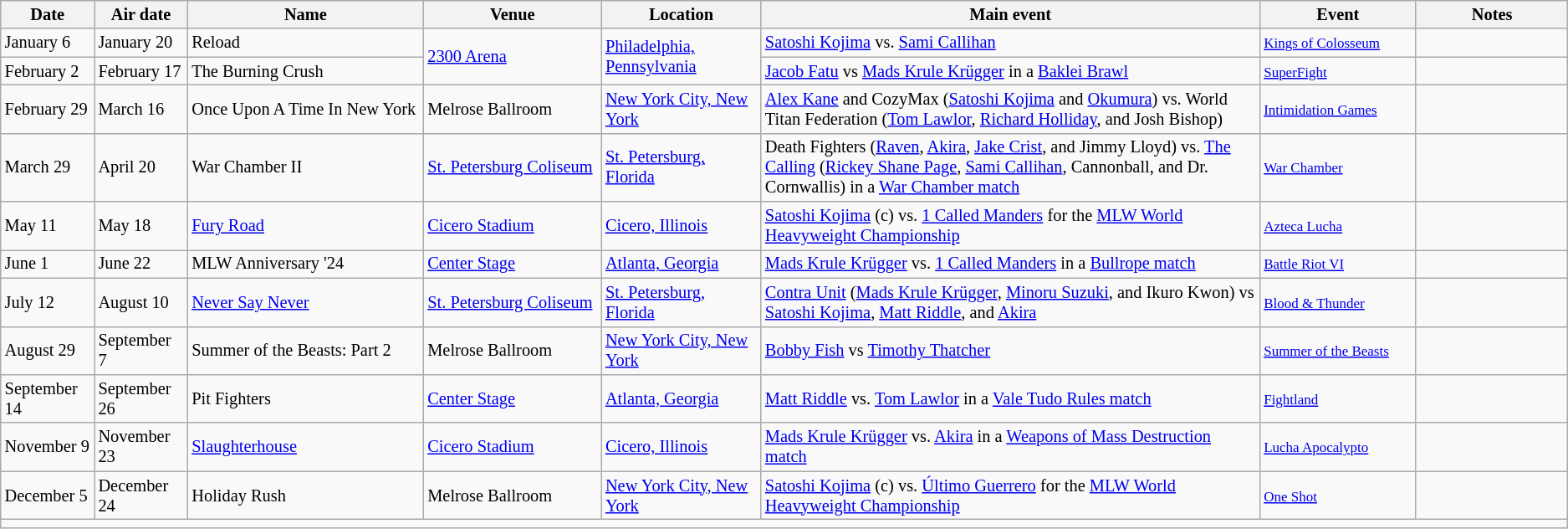<table class="sortable wikitable succession-box" style="font-size:85%; font-size:85%">
<tr>
<th scope="col" width="70">Date</th>
<th scope="col" width="70">Air date</th>
<th scope="col" width="200">Name</th>
<th scope="col" width="150">Venue</th>
<th scope="col" width="130">Location</th>
<th scope="col" width="450">Main event</th>
<th scope="col" width="130">Event</th>
<th scope="col" width="130">Notes</th>
</tr>
<tr>
<td>January 6</td>
<td>January 20</td>
<td>Reload</td>
<td rowspan="2"><a href='#'>2300 Arena</a></td>
<td rowspan="2"><a href='#'>Philadelphia, Pennsylvania</a></td>
<td><a href='#'>Satoshi Kojima</a> vs. <a href='#'>Sami Callihan</a></td>
<td><small><a href='#'>Kings of Colosseum</a></small></td>
<td></td>
</tr>
<tr>
<td>February 2</td>
<td>February 17</td>
<td>The Burning Crush</td>
<td><a href='#'>Jacob Fatu</a> vs <a href='#'>Mads Krule Krügger</a> in a <a href='#'>Baklei Brawl</a></td>
<td><small><a href='#'>SuperFight</a></small></td>
<td></td>
</tr>
<tr>
<td>February 29</td>
<td>March 16</td>
<td>Once Upon A Time In New York</td>
<td>Melrose Ballroom</td>
<td><a href='#'>New York City, New York</a></td>
<td><a href='#'>Alex Kane</a> and CozyMax (<a href='#'>Satoshi Kojima</a> and <a href='#'>Okumura</a>) vs. World Titan Federation (<a href='#'>Tom Lawlor</a>, <a href='#'>Richard Holliday</a>, and Josh Bishop)<small><br></small></td>
<td><small><a href='#'>Intimidation Games</a></small></td>
<td></td>
</tr>
<tr>
<td>March 29</td>
<td>April 20</td>
<td>War Chamber II</td>
<td><a href='#'>St. Petersburg Coliseum</a></td>
<td><a href='#'>St. Petersburg, Florida</a></td>
<td>Death Fighters (<a href='#'>Raven</a>, <a href='#'>Akira</a>, <a href='#'>Jake Crist</a>, and Jimmy Lloyd) vs. <a href='#'>The Calling</a> (<a href='#'>Rickey Shane Page</a>, <a href='#'>Sami Callihan</a>, Cannonball, and Dr. Cornwallis) in a <a href='#'>War Chamber match</a></td>
<td><small><a href='#'>War Chamber</a></small></td>
<td></td>
</tr>
<tr>
<td>May 11</td>
<td>May 18</td>
<td><a href='#'>Fury Road</a></td>
<td><a href='#'>Cicero Stadium</a></td>
<td><a href='#'>Cicero, Illinois</a></td>
<td><a href='#'>Satoshi Kojima</a> (c) vs. <a href='#'>1 Called Manders</a> for the <a href='#'>MLW World Heavyweight Championship</a></td>
<td><small><a href='#'>Azteca Lucha</a></small></td>
<td></td>
</tr>
<tr>
<td>June 1</td>
<td>June 22</td>
<td>MLW Anniversary '24</td>
<td><a href='#'>Center Stage</a></td>
<td><a href='#'>Atlanta, Georgia</a></td>
<td><a href='#'>Mads Krule Krügger</a> vs. <a href='#'>1 Called Manders</a> in a <a href='#'>Bullrope match</a></td>
<td><small><a href='#'>Battle Riot VI</a></small></td>
<td></td>
</tr>
<tr>
<td>July 12</td>
<td>August 10</td>
<td><a href='#'>Never Say Never</a></td>
<td><a href='#'>St. Petersburg Coliseum</a></td>
<td><a href='#'>St. Petersburg, Florida</a></td>
<td><a href='#'>Contra Unit</a> (<a href='#'>Mads Krule Krügger</a>, <a href='#'>Minoru Suzuki</a>, and Ikuro Kwon) vs <a href='#'>Satoshi Kojima</a>, <a href='#'>Matt Riddle</a>, and <a href='#'>Akira</a></td>
<td><small><a href='#'>Blood & Thunder</a></small></td>
<td></td>
</tr>
<tr>
<td>August 29</td>
<td>September 7</td>
<td>Summer of the Beasts: Part 2</td>
<td>Melrose Ballroom</td>
<td><a href='#'>New York City, New York</a></td>
<td><a href='#'>Bobby Fish</a> vs <a href='#'>Timothy Thatcher</a></td>
<td><small><a href='#'>Summer of the Beasts</a></small></td>
<td></td>
</tr>
<tr>
<td>September 14</td>
<td>September 26</td>
<td>Pit Fighters</td>
<td><a href='#'>Center Stage</a></td>
<td><a href='#'>Atlanta, Georgia</a></td>
<td><a href='#'>Matt Riddle</a> vs. <a href='#'>Tom Lawlor</a> in a <a href='#'>Vale Tudo Rules match</a></td>
<td><small><a href='#'>Fightland</a></small></td>
<td></td>
</tr>
<tr>
<td>November 9</td>
<td>November 23</td>
<td><a href='#'>Slaughterhouse</a></td>
<td><a href='#'>Cicero Stadium</a></td>
<td><a href='#'>Cicero, Illinois</a></td>
<td><a href='#'>Mads Krule Krügger</a> vs. <a href='#'>Akira</a> in a <a href='#'>Weapons of Mass Destruction match</a></td>
<td><small><a href='#'>Lucha Apocalypto</a></small></td>
<td></td>
</tr>
<tr>
<td>December 5</td>
<td>December 24</td>
<td>Holiday Rush</td>
<td>Melrose Ballroom</td>
<td><a href='#'>New York City, New York</a></td>
<td><a href='#'>Satoshi Kojima</a> (c) vs. <a href='#'>Último Guerrero</a> for the <a href='#'>MLW World Heavyweight Championship</a></td>
<td><small><a href='#'>One Shot</a></small></td>
<td></td>
</tr>
<tr>
<td colspan="8"></td>
</tr>
</table>
